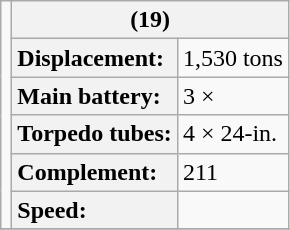<table class="wikitable plainrowheaders" style="text-align:left">
<tr valign="bottom">
<td rowspan=6 style="text-align:center"></td>
<th colspan=2 style="text-align:center"> (19)</th>
</tr>
<tr>
<th style="text-align:left">Displacement:</th>
<td>1,530 tons</td>
</tr>
<tr>
<th style="text-align:left">Main battery:</th>
<td>3 × </td>
</tr>
<tr>
<th style="text-align:left">Torpedo tubes:</th>
<td>4 × 24‑in.</td>
</tr>
<tr>
<th style="text-align:left">Complement:</th>
<td>211</td>
</tr>
<tr>
<th style="text-align:left">Speed:</th>
<td></td>
</tr>
<tr>
</tr>
</table>
